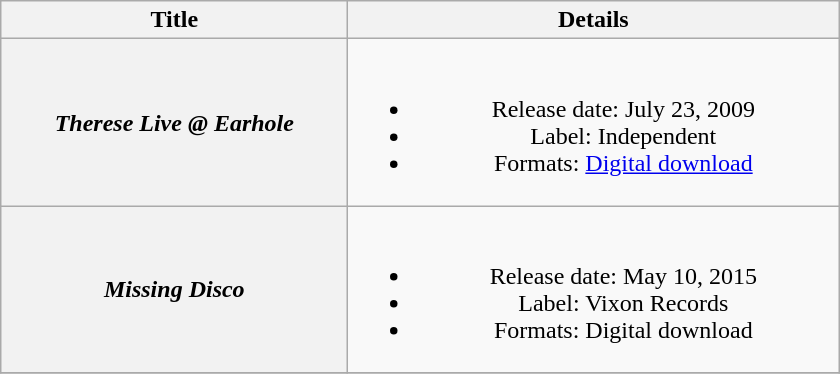<table class="wikitable plainrowheaders" style="text-align:center;">
<tr>
<th style="width:14em;">Title</th>
<th style="width:20em;">Details</th>
</tr>
<tr>
<th scope="row"><em>Therese Live @ Earhole</em></th>
<td><br><ul><li>Release date: July 23, 2009</li><li>Label: Independent</li><li>Formats: <a href='#'>Digital download</a></li></ul></td>
</tr>
<tr>
<th scope="row"><em>Missing Disco</em></th>
<td><br><ul><li>Release date: May 10, 2015</li><li>Label: Vixon Records</li><li>Formats: Digital download</li></ul></td>
</tr>
<tr>
</tr>
</table>
